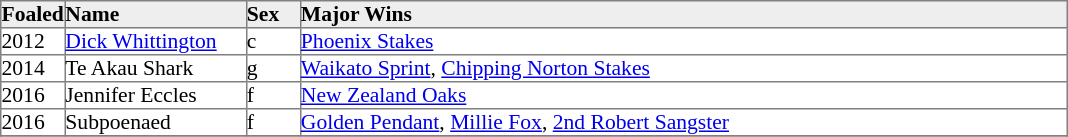<table border="1" cellpadding="0" style="border-collapse: collapse; font-size:90%">
<tr bgcolor="#eeeeee">
<td width="35px"><strong>Foaled</strong></td>
<td width="120px"><strong>Name</strong></td>
<td width="35px"><strong>Sex</strong></td>
<td width="510px"><strong>Major Wins</strong></td>
</tr>
<tr>
<td>2012</td>
<td><a href='#'>Dick Whittington</a></td>
<td>c</td>
<td><a href='#'>Phoenix Stakes</a></td>
</tr>
<tr>
<td>2014</td>
<td>Te Akau Shark</td>
<td>g</td>
<td><a href='#'>Waikato Sprint</a>, <a href='#'>Chipping Norton Stakes</a></td>
</tr>
<tr>
<td>2016</td>
<td>Jennifer Eccles</td>
<td>f</td>
<td><a href='#'>New Zealand Oaks</a></td>
</tr>
<tr>
<td>2016</td>
<td>Subpoenaed</td>
<td>f</td>
<td><a href='#'>Golden Pendant</a>, <a href='#'>Millie Fox</a>, <a href='#'>2nd Robert Sangster</a></td>
</tr>
<tr>
</tr>
</table>
